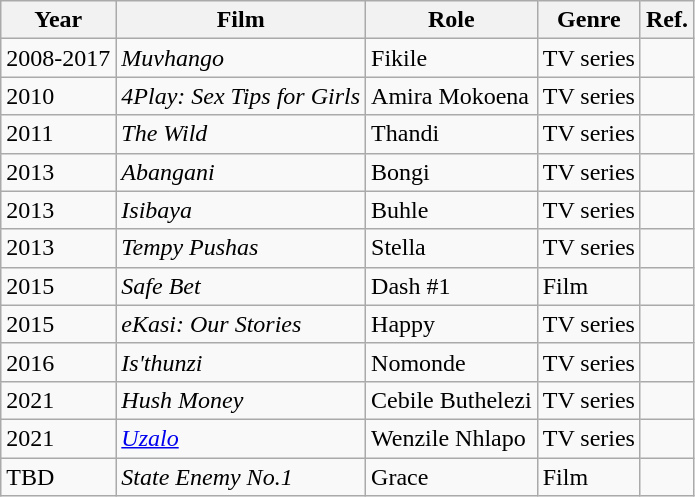<table class="wikitable">
<tr>
<th>Year</th>
<th>Film</th>
<th>Role</th>
<th>Genre</th>
<th>Ref.</th>
</tr>
<tr>
<td>2008-2017</td>
<td><em>Muvhango</em></td>
<td>Fikile</td>
<td>TV series</td>
<td></td>
</tr>
<tr>
<td>2010</td>
<td><em>4Play: Sex Tips for Girls</em></td>
<td>Amira Mokoena</td>
<td>TV series</td>
<td></td>
</tr>
<tr>
<td>2011</td>
<td><em>The Wild</em></td>
<td>Thandi</td>
<td>TV series</td>
<td></td>
</tr>
<tr>
<td>2013</td>
<td><em>Abangani</em></td>
<td>Bongi</td>
<td>TV series</td>
<td></td>
</tr>
<tr>
<td>2013</td>
<td><em>Isibaya</em></td>
<td>Buhle</td>
<td>TV series</td>
<td></td>
</tr>
<tr>
<td>2013</td>
<td><em>Tempy Pushas</em></td>
<td>Stella</td>
<td>TV series</td>
<td></td>
</tr>
<tr>
<td>2015</td>
<td><em>Safe Bet</em></td>
<td>Dash #1</td>
<td>Film</td>
<td></td>
</tr>
<tr>
<td>2015</td>
<td><em>eKasi: Our Stories</em></td>
<td>Happy</td>
<td>TV series</td>
<td></td>
</tr>
<tr>
<td>2016</td>
<td><em>Is'thunzi</em></td>
<td>Nomonde</td>
<td>TV series</td>
<td></td>
</tr>
<tr>
<td>2021</td>
<td><em>Hush Money</em></td>
<td>Cebile Buthelezi</td>
<td>TV series</td>
<td></td>
</tr>
<tr>
<td>2021</td>
<td><em><a href='#'>Uzalo</a></em></td>
<td>Wenzile Nhlapo</td>
<td>TV series</td>
<td></td>
</tr>
<tr>
<td>TBD</td>
<td><em>State Enemy No.1</em></td>
<td>Grace</td>
<td>Film</td>
<td></td>
</tr>
</table>
